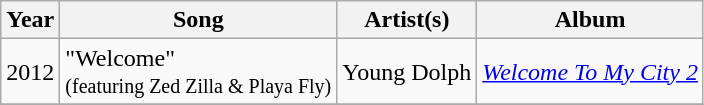<table class="wikitable">
<tr>
<th>Year</th>
<th>Song</th>
<th>Artist(s)</th>
<th>Album</th>
</tr>
<tr>
<td rowspan="1">2012</td>
<td>"Welcome"<br><small>(featuring Zed Zilla & Playa Fly)</small></td>
<td>Young Dolph</td>
<td><em><a href='#'>Welcome To My City 2</a></em></td>
</tr>
<tr>
</tr>
</table>
